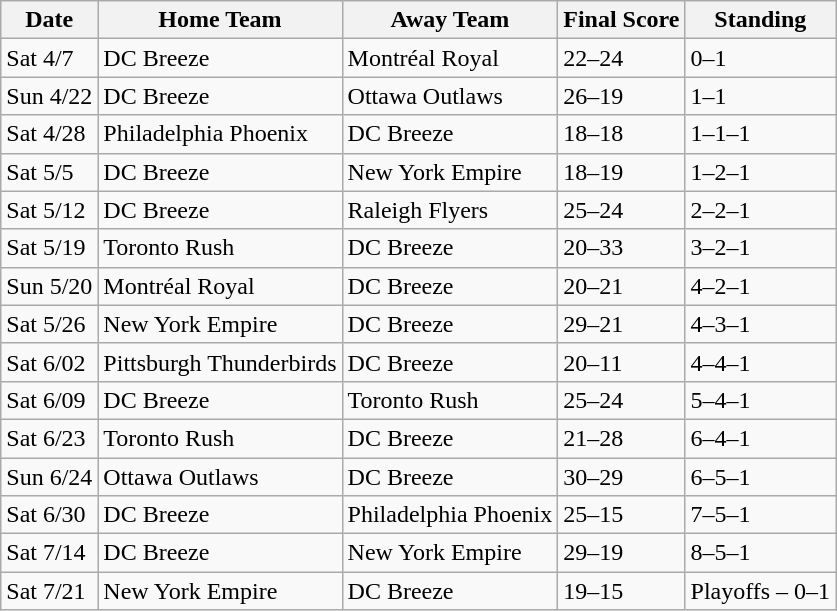<table class="wikitable">
<tr>
<th>Date</th>
<th>Home Team</th>
<th>Away Team</th>
<th>Final Score</th>
<th>Standing</th>
</tr>
<tr>
<td>Sat 4/7</td>
<td>DC Breeze</td>
<td>Montréal Royal</td>
<td>22–24</td>
<td>0–1</td>
</tr>
<tr>
<td>Sun 4/22</td>
<td>DC Breeze</td>
<td>Ottawa Outlaws</td>
<td>26–19</td>
<td>1–1</td>
</tr>
<tr>
<td>Sat 4/28</td>
<td>Philadelphia Phoenix</td>
<td>DC Breeze</td>
<td>18–18</td>
<td>1–1–1</td>
</tr>
<tr>
<td>Sat 5/5</td>
<td>DC Breeze</td>
<td>New York Empire</td>
<td>18–19</td>
<td>1–2–1</td>
</tr>
<tr>
<td>Sat 5/12</td>
<td>DC Breeze</td>
<td>Raleigh Flyers</td>
<td>25–24</td>
<td>2–2–1</td>
</tr>
<tr>
<td>Sat 5/19</td>
<td>Toronto Rush</td>
<td>DC Breeze</td>
<td>20–33</td>
<td>3–2–1</td>
</tr>
<tr>
<td>Sun 5/20</td>
<td>Montréal Royal</td>
<td>DC Breeze</td>
<td>20–21</td>
<td>4–2–1</td>
</tr>
<tr>
<td>Sat 5/26</td>
<td>New York Empire</td>
<td>DC Breeze</td>
<td>29–21</td>
<td>4–3–1</td>
</tr>
<tr>
<td>Sat 6/02</td>
<td>Pittsburgh Thunderbirds</td>
<td>DC Breeze</td>
<td>20–11</td>
<td>4–4–1</td>
</tr>
<tr>
<td>Sat 6/09</td>
<td>DC Breeze</td>
<td>Toronto Rush</td>
<td>25–24</td>
<td>5–4–1</td>
</tr>
<tr>
<td>Sat 6/23</td>
<td>Toronto Rush</td>
<td>DC Breeze</td>
<td>21–28</td>
<td>6–4–1</td>
</tr>
<tr>
<td>Sun 6/24</td>
<td>Ottawa Outlaws</td>
<td>DC Breeze</td>
<td>30–29</td>
<td>6–5–1</td>
</tr>
<tr>
<td>Sat 6/30</td>
<td>DC Breeze</td>
<td>Philadelphia Phoenix</td>
<td>25–15</td>
<td>7–5–1</td>
</tr>
<tr>
<td>Sat 7/14</td>
<td>DC Breeze</td>
<td>New York Empire</td>
<td>29–19</td>
<td>8–5–1</td>
</tr>
<tr>
<td>Sat 7/21</td>
<td>New York Empire</td>
<td>DC Breeze</td>
<td>19–15</td>
<td>Playoffs – 0–1</td>
</tr>
</table>
